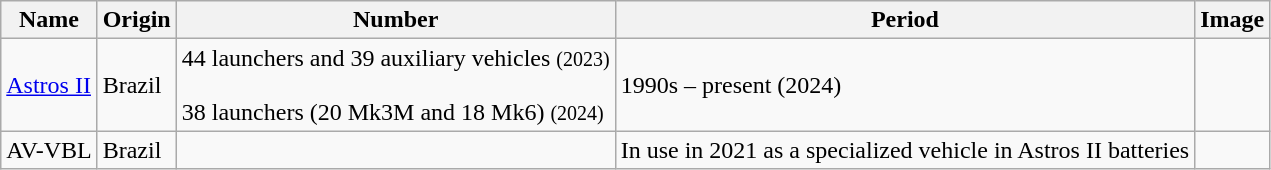<table class="wikitable mw-collapsible mw-collapsed">
<tr>
<th>Name</th>
<th>Origin</th>
<th>Number</th>
<th>Period</th>
<th>Image</th>
</tr>
<tr>
<td><a href='#'>Astros II</a></td>
<td>Brazil</td>
<td>44 launchers and 39 auxiliary vehicles <small>(2023)</small><br><br>38 launchers (20 Mk3M and 18 Mk6) <small>(2024)</small></td>
<td>1990s – present (2024)</td>
<td></td>
</tr>
<tr>
<td>AV-VBL</td>
<td>Brazil</td>
<td></td>
<td>In use in 2021 as a specialized vehicle in Astros II batteries</td>
<td></td>
</tr>
</table>
